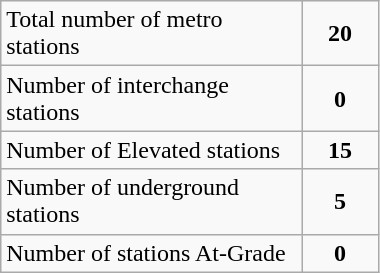<table class="wikitable" width="20%">
<tr>
<td>Total number of metro stations</td>
<td width="5%" align="center"><strong>20</strong></td>
</tr>
<tr>
<td width="20%">Number of interchange stations</td>
<td width="5%" align="center"><strong>0</strong></td>
</tr>
<tr>
<td width="20%">Number of Elevated stations</td>
<td width="5%" align="center"><strong>15</strong></td>
</tr>
<tr>
<td width="20%">Number of underground stations</td>
<td width="5%" align="center"><strong>5</strong></td>
</tr>
<tr>
<td width="20%">Number of stations At-Grade</td>
<td width="5%" align="center"><strong>0</strong></td>
</tr>
</table>
